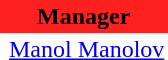<table class="toccolours" border="0" cellpadding="2" cellspacing="0" align="left" style="margin:0.5em;">
<tr>
<th colspan="2" align="center" bgcolor="#FF2020"><span>Manager</span></th>
</tr>
<tr>
<td></td>
<td> <a href='#'>Manol Manolov</a></td>
</tr>
</table>
